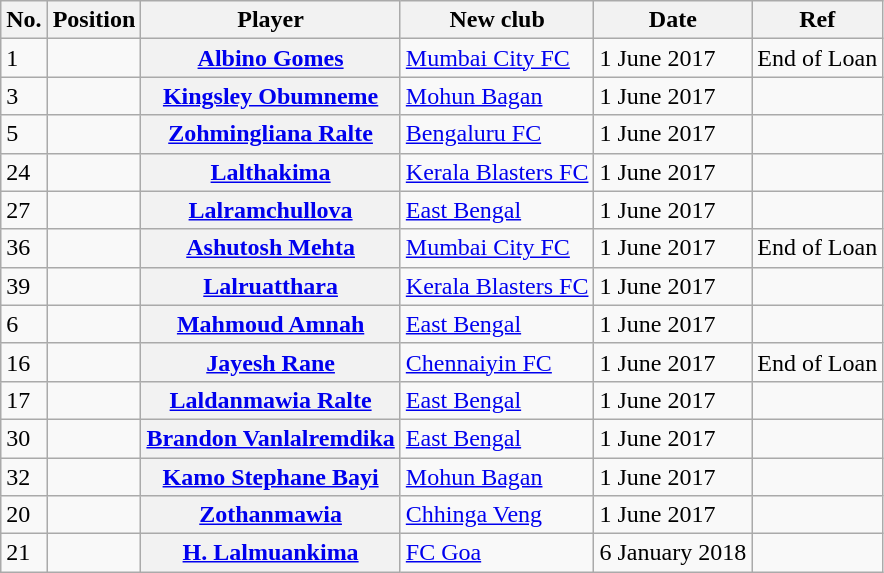<table class="wikitable plainrowheaders" style="text-align:center; text-align:left">
<tr>
<th>No.</th>
<th scope=col>Position</th>
<th scope=col>Player</th>
<th scope=col>New club</th>
<th scope=col>Date</th>
<th scope=col>Ref</th>
</tr>
<tr>
<td>1</td>
<td></td>
<th scope=row> <a href='#'>Albino Gomes</a></th>
<td> <a href='#'>Mumbai City FC</a></td>
<td>1 June 2017</td>
<td>End of Loan</td>
</tr>
<tr>
<td>3</td>
<td></td>
<th scope=row> <a href='#'>Kingsley Obumneme</a></th>
<td> <a href='#'>Mohun Bagan</a></td>
<td>1 June 2017</td>
<td></td>
</tr>
<tr>
<td>5</td>
<td></td>
<th scope=row> <a href='#'>Zohmingliana Ralte</a></th>
<td> <a href='#'>Bengaluru FC</a></td>
<td>1 June 2017</td>
<td></td>
</tr>
<tr>
<td>24</td>
<td></td>
<th scope=row> <a href='#'>Lalthakima</a></th>
<td> <a href='#'>Kerala Blasters FC</a></td>
<td>1 June 2017</td>
<td></td>
</tr>
<tr>
<td>27</td>
<td></td>
<th scope=row> <a href='#'>Lalramchullova</a></th>
<td> <a href='#'>East Bengal</a></td>
<td>1 June 2017</td>
<td></td>
</tr>
<tr>
<td>36</td>
<td></td>
<th scope=row> <a href='#'>Ashutosh Mehta</a></th>
<td> <a href='#'>Mumbai City FC</a></td>
<td>1 June 2017</td>
<td>End of Loan</td>
</tr>
<tr>
<td>39</td>
<td></td>
<th scope=row> <a href='#'>Lalruatthara</a></th>
<td> <a href='#'>Kerala Blasters FC</a></td>
<td>1 June 2017</td>
<td></td>
</tr>
<tr>
<td>6</td>
<td></td>
<th scope=row> <a href='#'>Mahmoud Amnah</a></th>
<td> <a href='#'>East Bengal</a></td>
<td>1 June 2017</td>
<td></td>
</tr>
<tr>
<td>16</td>
<td></td>
<th scope=row> <a href='#'>Jayesh Rane</a></th>
<td> <a href='#'>Chennaiyin FC</a></td>
<td>1 June 2017</td>
<td>End of Loan</td>
</tr>
<tr>
<td>17</td>
<td></td>
<th scope=row> <a href='#'>Laldanmawia Ralte</a></th>
<td> <a href='#'>East Bengal</a></td>
<td>1 June 2017</td>
<td></td>
</tr>
<tr>
<td>30</td>
<td></td>
<th scope=row> <a href='#'>Brandon Vanlalremdika</a></th>
<td> <a href='#'>East Bengal</a></td>
<td>1 June 2017</td>
<td></td>
</tr>
<tr>
<td>32</td>
<td></td>
<th scope=row> <a href='#'>Kamo Stephane Bayi</a></th>
<td> <a href='#'>Mohun Bagan</a></td>
<td>1 June 2017</td>
<td></td>
</tr>
<tr>
<td>20</td>
<td></td>
<th scope=row> <a href='#'>Zothanmawia</a></th>
<td> <a href='#'>Chhinga Veng</a></td>
<td>1 June 2017</td>
<td></td>
</tr>
<tr>
<td>21</td>
<td></td>
<th scope=row> <a href='#'>H. Lalmuankima</a></th>
<td> <a href='#'>FC Goa</a></td>
<td>6 January 2018</td>
<td></td>
</tr>
</table>
